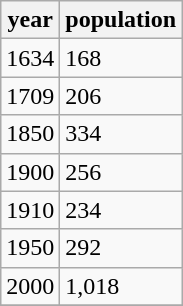<table class="wikitable">
<tr>
<th>year</th>
<th>population</th>
</tr>
<tr>
<td>1634</td>
<td>168</td>
</tr>
<tr>
<td>1709</td>
<td>206</td>
</tr>
<tr>
<td>1850</td>
<td>334</td>
</tr>
<tr>
<td>1900</td>
<td>256</td>
</tr>
<tr>
<td>1910</td>
<td>234</td>
</tr>
<tr>
<td>1950</td>
<td>292</td>
</tr>
<tr>
<td>2000</td>
<td>1,018</td>
</tr>
<tr>
</tr>
</table>
